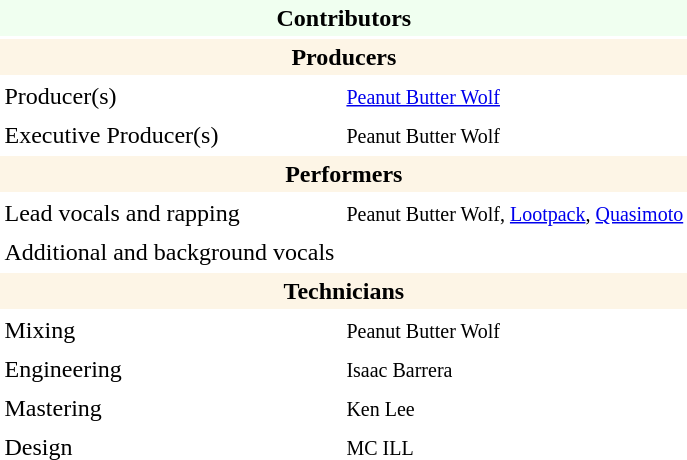<table cellpadding="3" align="all" border:3px solid;">
<tr>
<td align="center" bgcolor="honeydew" colspan="2"><strong>Contributors</strong></td>
</tr>
<tr>
<th align="center" bgcolor="oldlace" colspan="2"><strong>Producers</strong></th>
</tr>
<tr>
<td>Producer(s)</td>
<td><small><a href='#'>Peanut Butter Wolf</a></small></td>
</tr>
<tr>
<td>Executive Producer(s)</td>
<td><small>Peanut Butter Wolf</small></td>
</tr>
<tr>
<th align="center" bgcolor="oldlace" colspan="2"><strong>Performers</strong></th>
</tr>
<tr>
<td>Lead vocals and rapping</td>
<td><small>Peanut Butter Wolf, <a href='#'>Lootpack</a>, <a href='#'>Quasimoto</a></small></td>
</tr>
<tr>
<td>Additional and background vocals</td>
<td><small></small></td>
</tr>
<tr>
<th align="center" bgcolor="oldlace" colspan="2"><strong>Technicians</strong></th>
</tr>
<tr>
<td>Mixing</td>
<td><small>Peanut Butter Wolf</small></td>
</tr>
<tr>
<td>Engineering</td>
<td><small>Isaac Barrera</small></td>
</tr>
<tr>
<td>Mastering</td>
<td><small>Ken Lee</small></td>
</tr>
<tr>
<td>Design</td>
<td><small>MC ILL</small></td>
</tr>
<tr>
</tr>
</table>
